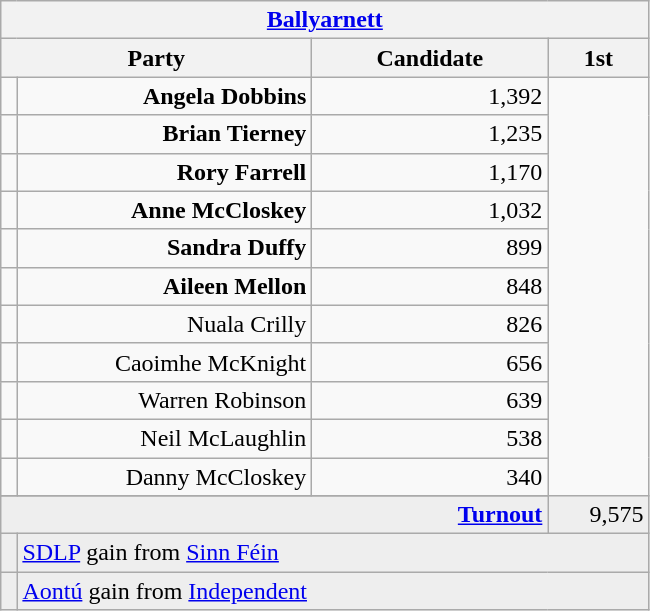<table class="wikitable">
<tr>
<th colspan="4" align="center"><a href='#'>Ballyarnett</a></th>
</tr>
<tr>
<th colspan="2" align="center" width=200>Party</th>
<th width=150>Candidate</th>
<th width=60>1st </th>
</tr>
<tr>
<td></td>
<td align="right"><strong>Angela Dobbins</strong></td>
<td align="right">1,392</td>
</tr>
<tr>
<td></td>
<td align="right"><strong>Brian Tierney</strong></td>
<td align="right">1,235</td>
</tr>
<tr>
<td></td>
<td align="right"><strong>Rory Farrell</strong></td>
<td align="right">1,170</td>
</tr>
<tr>
<td></td>
<td align="right"><strong>Anne McCloskey</strong></td>
<td align="right">1,032</td>
</tr>
<tr>
<td></td>
<td align="right"><strong>Sandra Duffy</strong></td>
<td align="right">899</td>
</tr>
<tr>
<td></td>
<td align="right"><strong>Aileen Mellon</strong></td>
<td align="right">848</td>
</tr>
<tr>
<td></td>
<td align="right">Nuala Crilly</td>
<td align="right">826</td>
</tr>
<tr>
<td></td>
<td align="right">Caoimhe McKnight</td>
<td align="right">656</td>
</tr>
<tr>
<td></td>
<td align="right">Warren Robinson</td>
<td align="right">639</td>
</tr>
<tr>
<td></td>
<td align="right">Neil McLaughlin</td>
<td align="right">538</td>
</tr>
<tr>
<td></td>
<td align="right">Danny McCloskey</td>
<td align="right">340</td>
</tr>
<tr>
</tr>
<tr bgcolor="EEEEEE">
<td colspan=3 align="right"><strong><a href='#'>Turnout</a></strong></td>
<td align="right">9,575</td>
</tr>
<tr bgcolor="EEEEEE">
<td bgcolor=></td>
<td colspan=4 bgcolor="EEEEEE"><a href='#'>SDLP</a> gain from <a href='#'>Sinn Féin</a></td>
</tr>
<tr bgcolor="EEEEEE">
<td bgcolor=></td>
<td colspan=4 bgcolor="EEEEEE"><a href='#'>Aontú</a> gain from <a href='#'>Independent</a></td>
</tr>
</table>
